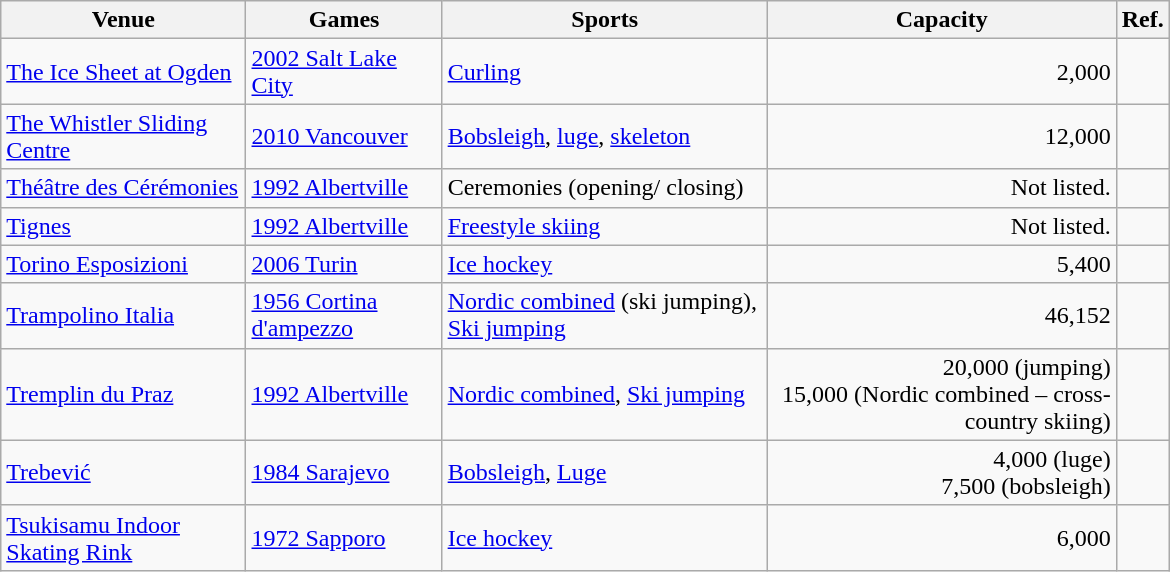<table class="wikitable sortable" width=780px>
<tr>
<th>Venue</th>
<th>Games</th>
<th>Sports</th>
<th>Capacity</th>
<th>Ref.</th>
</tr>
<tr>
<td><a href='#'>The Ice Sheet at Ogden</a></td>
<td><a href='#'>2002 Salt Lake City</a></td>
<td><a href='#'>Curling</a></td>
<td align="right">2,000</td>
<td align=center></td>
</tr>
<tr>
<td><a href='#'>The Whistler Sliding Centre</a></td>
<td><a href='#'>2010 Vancouver</a></td>
<td><a href='#'>Bobsleigh</a>, <a href='#'>luge</a>, <a href='#'>skeleton</a></td>
<td align="right">12,000</td>
<td align=center></td>
</tr>
<tr>
<td><a href='#'>Théâtre des Cérémonies</a></td>
<td><a href='#'>1992 Albertville</a></td>
<td>Ceremonies (opening/ closing)</td>
<td align="right">Not listed.</td>
<td align=center></td>
</tr>
<tr>
<td><a href='#'>Tignes</a></td>
<td><a href='#'>1992 Albertville</a></td>
<td><a href='#'>Freestyle skiing</a></td>
<td align="right">Not listed.</td>
<td align=center></td>
</tr>
<tr>
<td><a href='#'>Torino Esposizioni</a></td>
<td><a href='#'>2006 Turin</a></td>
<td><a href='#'>Ice hockey</a></td>
<td align="right">5,400</td>
<td align=center></td>
</tr>
<tr>
<td><a href='#'>Trampolino Italia</a></td>
<td><a href='#'>1956 Cortina d'ampezzo</a></td>
<td><a href='#'>Nordic combined</a> (ski jumping), <a href='#'>Ski jumping</a></td>
<td align="right">46,152</td>
<td align=center></td>
</tr>
<tr>
<td><a href='#'>Tremplin du Praz</a></td>
<td><a href='#'>1992 Albertville</a></td>
<td><a href='#'>Nordic combined</a>, <a href='#'>Ski jumping</a></td>
<td align="right">20,000 (jumping)<br>15,000 (Nordic combined – cross-country skiing)</td>
<td align=center></td>
</tr>
<tr>
<td><a href='#'>Trebević</a></td>
<td><a href='#'>1984 Sarajevo</a></td>
<td><a href='#'>Bobsleigh</a>, <a href='#'>Luge</a></td>
<td align="right">4,000 (luge)<br>7,500 (bobsleigh)</td>
<td align=center></td>
</tr>
<tr>
<td><a href='#'>Tsukisamu Indoor Skating Rink</a></td>
<td><a href='#'>1972 Sapporo</a></td>
<td><a href='#'>Ice hockey</a></td>
<td align="right">6,000</td>
<td align=center></td>
</tr>
</table>
